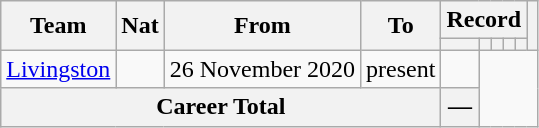<table class="wikitable" style="text-align: center">
<tr>
<th rowspan="2">Team</th>
<th rowspan="2">Nat</th>
<th rowspan="2">From</th>
<th rowspan="2">To</th>
<th colspan="5">Record</th>
<th rowspan=2></th>
</tr>
<tr>
<th></th>
<th></th>
<th></th>
<th></th>
<th></th>
</tr>
<tr>
<td align="center"><a href='#'>Livingston</a></td>
<td align="center"></td>
<td align="center">26 November 2020</td>
<td align="center">present<br></td>
<td></td>
</tr>
<tr>
<th colspan=4><strong>Career Total</strong><br></th>
<th>—</th>
</tr>
</table>
